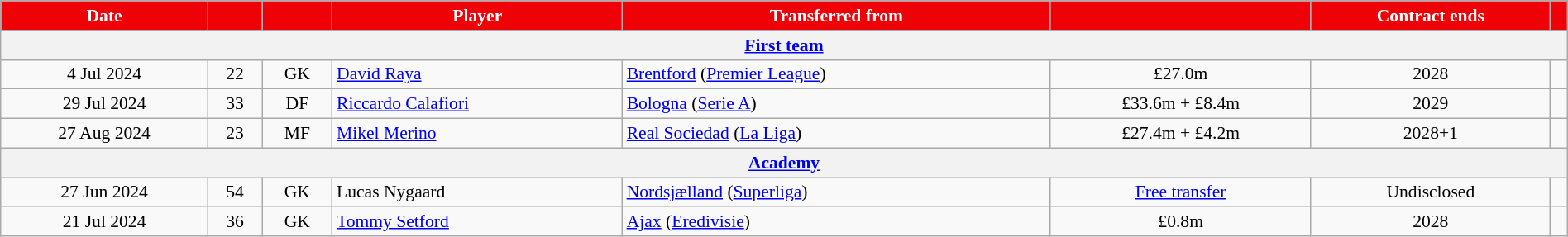<table class="wikitable sortable" style="text-align:center; font-size:90%; width:100%;">
<tr>
<th style="background-color:#ee0107; color:#ffffff;" class="unsortable">Date</th>
<th style="background-color:#ee0107; color:#ffffff;"></th>
<th style="background-color:#ee0107; color:#ffffff;"></th>
<th style="background-color:#ee0107; color:#ffffff;">Player</th>
<th style="background-color:#ee0107; color:#ffffff;">Transferred from</th>
<th style="background-color:#ee0107; color:#ffffff;"></th>
<th style="background-color:#ee0107; color:#ffffff;">Contract ends</th>
<th style="background-color:#ee0107; color:#ffffff;" class="unsortable"></th>
</tr>
<tr>
<th colspan="8"><a href='#'>First team</a></th>
</tr>
<tr>
<td>4 Jul 2024</td>
<td>22</td>
<td>GK</td>
<td style="text-align:left;" data-sort-value="Raya"> <a href='#'>David Raya</a></td>
<td style="text-align:left;"> <a href='#'>Brentford</a> (<a href='#'>Premier League</a>)</td>
<td>£27.0m</td>
<td>2028</td>
<td></td>
</tr>
<tr>
<td>29 Jul 2024</td>
<td>33</td>
<td>DF</td>
<td style="text-align:left;" data-sort-value="Cala"> <a href='#'>Riccardo Calafiori</a></td>
<td style="text-align:left;"> <a href='#'>Bologna</a> (<a href='#'>Serie A</a>)</td>
<td>£33.6m + £8.4m</td>
<td>2029</td>
<td></td>
</tr>
<tr>
<td>27 Aug 2024</td>
<td>23</td>
<td>MF</td>
<td style="text-align:left;" data-sort-value="Meri"> <a href='#'>Mikel Merino</a></td>
<td style="text-align:left;"> <a href='#'>Real Sociedad</a> (<a href='#'>La Liga</a>)</td>
<td>£27.4m + £4.2m</td>
<td>2028+1</td>
<td></td>
</tr>
<tr>
<th colspan="8"><a href='#'>Academy</a></th>
</tr>
<tr>
<td>27 Jun 2024</td>
<td>54</td>
<td>GK</td>
<td style="text-align:left;" data-sort-value="Nyga"> Lucas Nygaard</td>
<td style="text-align:left;"> <a href='#'>Nordsjælland</a> (<a href='#'>Superliga</a>)</td>
<td><a href='#'>Free transfer</a></td>
<td>Undisclosed</td>
<td></td>
</tr>
<tr>
<td>21 Jul 2024</td>
<td>36</td>
<td>GK</td>
<td style="text-align:left;" data-sort-value="Setf"> <a href='#'>Tommy Setford</a></td>
<td style="text-align:left;"> <a href='#'>Ajax</a> (<a href='#'>Eredivisie</a>)</td>
<td>£0.8m</td>
<td>2028</td>
<td></td>
</tr>
</table>
